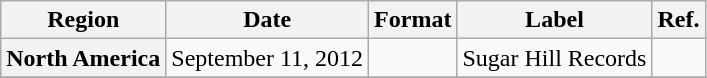<table class="wikitable plainrowheaders">
<tr>
<th scope="col">Region</th>
<th scope="col">Date</th>
<th scope="col">Format</th>
<th scope="col">Label</th>
<th scope="col">Ref.</th>
</tr>
<tr>
<th scope="row">North America</th>
<td>September 11, 2012</td>
<td></td>
<td>Sugar Hill Records</td>
<td></td>
</tr>
<tr>
</tr>
</table>
